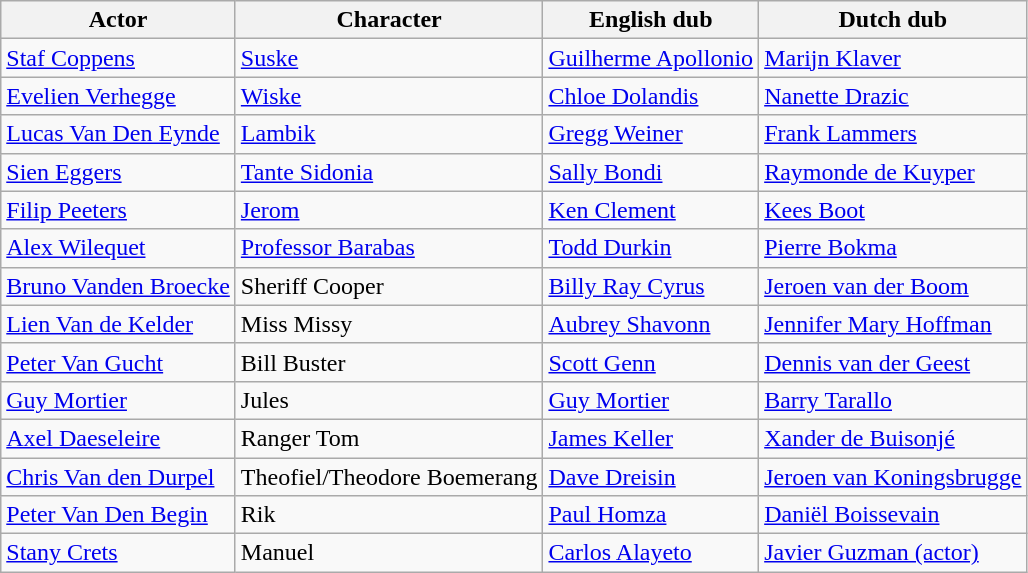<table class="wikitable">
<tr>
<th>Actor</th>
<th>Character</th>
<th>English dub</th>
<th>Dutch dub</th>
</tr>
<tr>
<td><a href='#'>Staf Coppens</a></td>
<td><a href='#'>Suske</a></td>
<td><a href='#'>Guilherme Apollonio</a></td>
<td><a href='#'>Marijn Klaver</a></td>
</tr>
<tr>
<td><a href='#'>Evelien Verhegge</a></td>
<td><a href='#'>Wiske</a></td>
<td><a href='#'>Chloe Dolandis</a></td>
<td><a href='#'>Nanette Drazic</a></td>
</tr>
<tr>
<td><a href='#'>Lucas Van Den Eynde</a></td>
<td><a href='#'>Lambik</a></td>
<td><a href='#'>Gregg Weiner</a></td>
<td><a href='#'>Frank Lammers</a></td>
</tr>
<tr>
<td><a href='#'>Sien Eggers</a></td>
<td><a href='#'>Tante Sidonia</a></td>
<td><a href='#'>Sally Bondi</a></td>
<td><a href='#'>Raymonde de Kuyper</a></td>
</tr>
<tr>
<td><a href='#'>Filip Peeters</a></td>
<td><a href='#'>Jerom</a></td>
<td><a href='#'>Ken Clement</a></td>
<td><a href='#'>Kees Boot</a></td>
</tr>
<tr>
<td><a href='#'>Alex Wilequet</a></td>
<td><a href='#'>Professor Barabas</a></td>
<td><a href='#'>Todd Durkin</a></td>
<td><a href='#'>Pierre Bokma</a></td>
</tr>
<tr>
<td><a href='#'>Bruno Vanden Broecke</a></td>
<td>Sheriff Cooper</td>
<td><a href='#'>Billy Ray Cyrus</a></td>
<td><a href='#'>Jeroen van der Boom</a></td>
</tr>
<tr>
<td><a href='#'>Lien Van de Kelder</a></td>
<td>Miss Missy</td>
<td><a href='#'>Aubrey Shavonn</a></td>
<td><a href='#'>Jennifer Mary Hoffman</a></td>
</tr>
<tr>
<td><a href='#'>Peter Van Gucht</a></td>
<td>Bill Buster</td>
<td><a href='#'>Scott Genn</a></td>
<td><a href='#'>Dennis van der Geest</a></td>
</tr>
<tr>
<td><a href='#'>Guy Mortier</a></td>
<td>Jules</td>
<td><a href='#'>Guy Mortier</a></td>
<td><a href='#'>Barry Tarallo</a></td>
</tr>
<tr>
<td><a href='#'>Axel Daeseleire</a></td>
<td>Ranger Tom</td>
<td><a href='#'>James Keller</a></td>
<td><a href='#'>Xander de Buisonjé</a></td>
</tr>
<tr>
<td><a href='#'>Chris Van den Durpel</a></td>
<td>Theofiel/Theodore Boemerang</td>
<td><a href='#'>Dave Dreisin</a></td>
<td><a href='#'>Jeroen van Koningsbrugge</a></td>
</tr>
<tr>
<td><a href='#'>Peter Van Den Begin</a></td>
<td>Rik</td>
<td><a href='#'>Paul Homza</a></td>
<td><a href='#'>Daniël Boissevain</a></td>
</tr>
<tr>
<td><a href='#'>Stany Crets</a></td>
<td>Manuel</td>
<td><a href='#'>Carlos Alayeto</a></td>
<td><a href='#'>Javier Guzman (actor)</a></td>
</tr>
</table>
